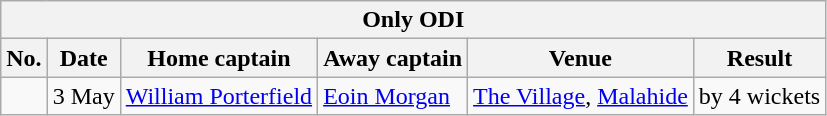<table class="wikitable">
<tr>
<th colspan="6">Only ODI</th>
</tr>
<tr>
<th>No.</th>
<th>Date</th>
<th>Home captain</th>
<th>Away captain</th>
<th>Venue</th>
<th>Result</th>
</tr>
<tr>
<td></td>
<td>3 May</td>
<td><a href='#'>William Porterfield</a></td>
<td><a href='#'>Eoin Morgan</a></td>
<td><a href='#'>The Village</a>, <a href='#'>Malahide</a></td>
<td> by 4 wickets</td>
</tr>
</table>
